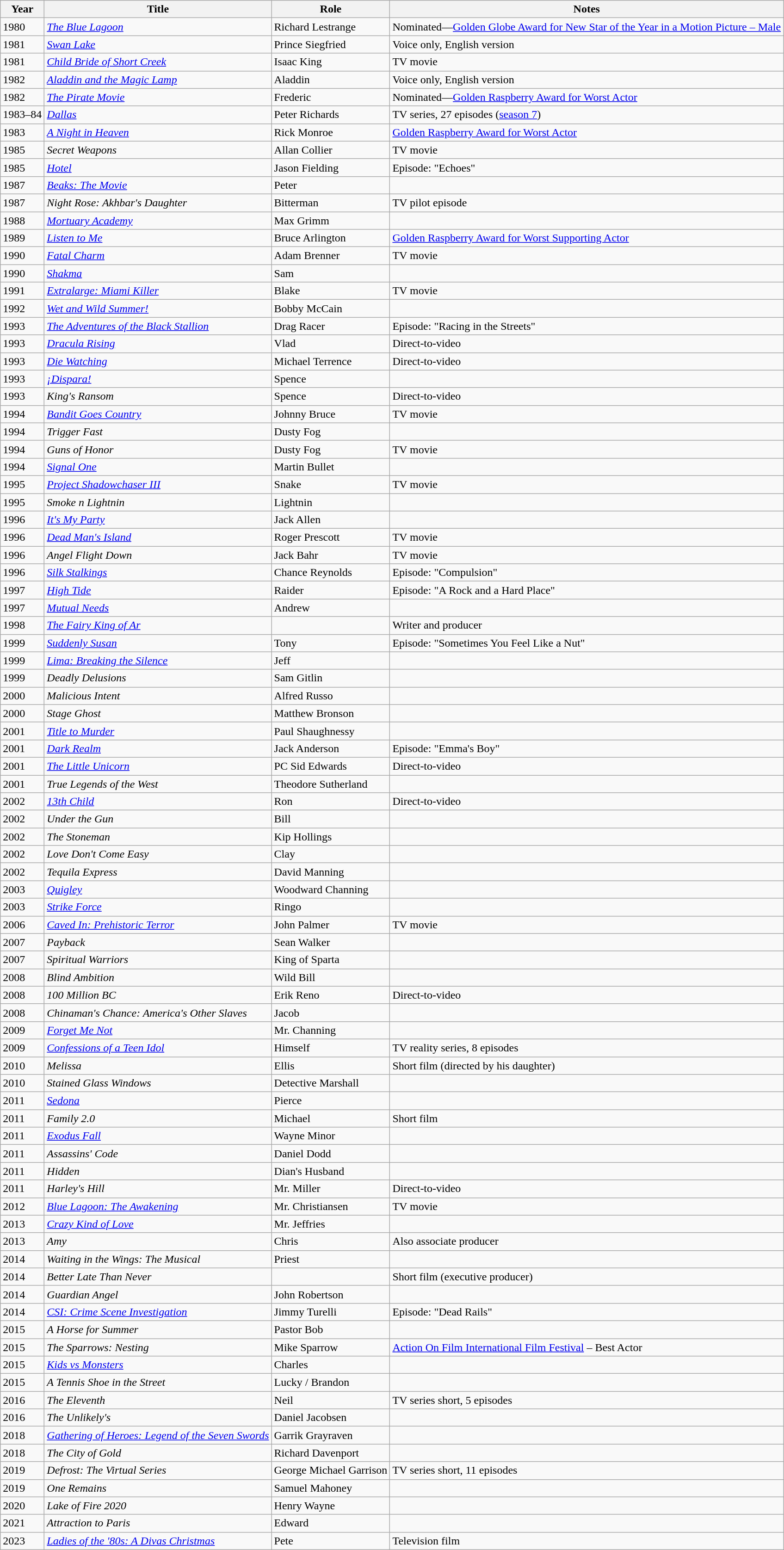<table class="wikitable sortable">
<tr>
<th>Year</th>
<th>Title</th>
<th>Role</th>
<th class="unsortable">Notes</th>
</tr>
<tr>
<td>1980</td>
<td><em><a href='#'>The Blue Lagoon</a></em></td>
<td>Richard Lestrange</td>
<td>Nominated—<a href='#'>Golden Globe Award for New Star of the Year in a Motion Picture – Male</a></td>
</tr>
<tr>
<td>1981</td>
<td><em><a href='#'>Swan Lake</a></em></td>
<td>Prince Siegfried</td>
<td>Voice only, English version</td>
</tr>
<tr>
<td>1981</td>
<td><em><a href='#'>Child Bride of Short Creek</a></em></td>
<td>Isaac King</td>
<td>TV movie</td>
</tr>
<tr>
<td>1982</td>
<td><em><a href='#'>Aladdin and the Magic Lamp</a></em></td>
<td>Aladdin</td>
<td>Voice only, English version</td>
</tr>
<tr>
<td>1982</td>
<td><em><a href='#'>The Pirate Movie</a></em></td>
<td>Frederic</td>
<td>Nominated—<a href='#'>Golden Raspberry Award for Worst Actor</a></td>
</tr>
<tr>
<td>1983–84</td>
<td><em><a href='#'>Dallas</a></em></td>
<td>Peter Richards</td>
<td>TV series, 27 episodes (<a href='#'>season 7</a>)</td>
</tr>
<tr>
<td>1983</td>
<td><em><a href='#'>A Night in Heaven</a></em></td>
<td>Rick Monroe</td>
<td><a href='#'>Golden Raspberry Award for Worst Actor</a></td>
</tr>
<tr>
<td>1985</td>
<td><em>Secret Weapons</em></td>
<td>Allan Collier</td>
<td>TV movie</td>
</tr>
<tr>
<td>1985</td>
<td><em><a href='#'>Hotel</a></em></td>
<td>Jason Fielding</td>
<td>Episode: "Echoes"</td>
</tr>
<tr>
<td>1987</td>
<td><em><a href='#'>Beaks: The Movie</a></em></td>
<td>Peter</td>
<td></td>
</tr>
<tr>
<td>1987</td>
<td><em>Night Rose: Akhbar's Daughter</em></td>
<td>Bitterman</td>
<td>TV pilot episode</td>
</tr>
<tr>
<td>1988</td>
<td><em><a href='#'>Mortuary Academy</a></em></td>
<td>Max Grimm</td>
<td></td>
</tr>
<tr>
<td>1989</td>
<td><em><a href='#'>Listen to Me</a></em></td>
<td>Bruce Arlington</td>
<td><a href='#'>Golden Raspberry Award for Worst Supporting Actor</a></td>
</tr>
<tr>
<td>1990</td>
<td><em><a href='#'>Fatal Charm</a></em></td>
<td>Adam Brenner</td>
<td>TV movie</td>
</tr>
<tr>
<td>1990</td>
<td><em><a href='#'>Shakma</a></em></td>
<td>Sam</td>
<td></td>
</tr>
<tr>
<td>1991</td>
<td><em><a href='#'>Extralarge: Miami Killer</a></em></td>
<td>Blake</td>
<td>TV movie</td>
</tr>
<tr>
<td>1992</td>
<td><em><a href='#'>Wet and Wild Summer!</a></em></td>
<td>Bobby McCain</td>
<td></td>
</tr>
<tr>
<td>1993</td>
<td><em><a href='#'>The Adventures of the Black Stallion</a></em></td>
<td>Drag Racer</td>
<td>Episode: "Racing in the Streets"</td>
</tr>
<tr>
<td>1993</td>
<td><em><a href='#'>Dracula Rising</a></em></td>
<td>Vlad</td>
<td>Direct-to-video</td>
</tr>
<tr>
<td>1993</td>
<td><em><a href='#'>Die Watching</a></em></td>
<td>Michael Terrence</td>
<td>Direct-to-video</td>
</tr>
<tr>
<td>1993</td>
<td><em><a href='#'>¡Dispara!</a></em></td>
<td>Spence</td>
<td></td>
</tr>
<tr>
<td>1993</td>
<td><em>King's Ransom</em></td>
<td>Spence</td>
<td>Direct-to-video</td>
</tr>
<tr>
<td>1994</td>
<td><em><a href='#'>Bandit Goes Country</a></em></td>
<td>Johnny Bruce</td>
<td>TV movie</td>
</tr>
<tr>
<td>1994</td>
<td><em>Trigger Fast</em></td>
<td>Dusty Fog</td>
<td></td>
</tr>
<tr>
<td>1994</td>
<td><em>Guns of Honor</em></td>
<td>Dusty Fog</td>
<td>TV movie</td>
</tr>
<tr>
<td>1994</td>
<td><em><a href='#'>Signal One</a></em></td>
<td>Martin Bullet</td>
<td></td>
</tr>
<tr>
<td>1995</td>
<td><em><a href='#'>Project Shadowchaser III</a></em></td>
<td>Snake</td>
<td>TV movie</td>
</tr>
<tr>
<td>1995</td>
<td><em>Smoke n Lightnin</em></td>
<td>Lightnin</td>
<td></td>
</tr>
<tr>
<td>1996</td>
<td><em><a href='#'>It's My Party</a></em></td>
<td>Jack Allen</td>
<td></td>
</tr>
<tr>
<td>1996</td>
<td><em><a href='#'>Dead Man's Island</a></em></td>
<td>Roger Prescott</td>
<td>TV movie</td>
</tr>
<tr>
<td>1996</td>
<td><em>Angel Flight Down</em></td>
<td>Jack Bahr</td>
<td>TV movie</td>
</tr>
<tr>
<td>1996</td>
<td><em><a href='#'>Silk Stalkings</a></em></td>
<td>Chance Reynolds</td>
<td>Episode: "Compulsion"</td>
</tr>
<tr>
<td>1997</td>
<td><em><a href='#'>High Tide</a></em></td>
<td>Raider</td>
<td>Episode: "A Rock and a Hard Place"</td>
</tr>
<tr>
<td>1997</td>
<td><em><a href='#'>Mutual Needs</a></em></td>
<td>Andrew</td>
<td></td>
</tr>
<tr>
<td>1998</td>
<td><em><a href='#'>The Fairy King of Ar</a></em></td>
<td></td>
<td>Writer and producer</td>
</tr>
<tr>
<td>1999</td>
<td><em><a href='#'>Suddenly Susan</a></em></td>
<td>Tony</td>
<td>Episode: "Sometimes You Feel Like a Nut"</td>
</tr>
<tr>
<td>1999</td>
<td><em><a href='#'>Lima: Breaking the Silence</a></em></td>
<td>Jeff</td>
<td></td>
</tr>
<tr>
<td>1999</td>
<td><em>Deadly Delusions</em></td>
<td>Sam Gitlin</td>
<td></td>
</tr>
<tr>
<td>2000</td>
<td><em>Malicious Intent</em></td>
<td>Alfred Russo</td>
<td></td>
</tr>
<tr>
<td>2000</td>
<td><em>Stage Ghost</em></td>
<td>Matthew Bronson</td>
<td></td>
</tr>
<tr>
<td>2001</td>
<td><em><a href='#'>Title to Murder</a></em></td>
<td>Paul Shaughnessy</td>
<td></td>
</tr>
<tr>
<td>2001</td>
<td><em><a href='#'>Dark Realm</a></em></td>
<td>Jack Anderson</td>
<td>Episode: "Emma's Boy"</td>
</tr>
<tr>
<td>2001</td>
<td><em><a href='#'>The Little Unicorn</a></em></td>
<td>PC Sid Edwards</td>
<td>Direct-to-video</td>
</tr>
<tr>
<td>2001</td>
<td><em>True Legends of the West</em></td>
<td>Theodore Sutherland</td>
<td></td>
</tr>
<tr>
<td>2002</td>
<td><em><a href='#'>13th Child</a></em></td>
<td>Ron</td>
<td>Direct-to-video</td>
</tr>
<tr>
<td>2002</td>
<td><em>Under the Gun</em></td>
<td>Bill</td>
<td></td>
</tr>
<tr>
<td>2002</td>
<td><em>The Stoneman</em></td>
<td>Kip Hollings</td>
<td></td>
</tr>
<tr>
<td>2002</td>
<td><em>Love Don't Come Easy</em></td>
<td>Clay</td>
<td></td>
</tr>
<tr>
<td>2002</td>
<td><em>Tequila Express</em></td>
<td>David Manning</td>
<td></td>
</tr>
<tr>
<td>2003</td>
<td><em><a href='#'>Quigley</a></em></td>
<td>Woodward Channing</td>
<td></td>
</tr>
<tr>
<td>2003</td>
<td><em><a href='#'>Strike Force</a></em></td>
<td>Ringo</td>
<td></td>
</tr>
<tr>
<td>2006</td>
<td><em><a href='#'>Caved In: Prehistoric Terror</a></em></td>
<td>John Palmer</td>
<td>TV movie</td>
</tr>
<tr>
<td>2007</td>
<td><em>Payback</em></td>
<td>Sean Walker</td>
<td></td>
</tr>
<tr>
<td>2007</td>
<td><em>Spiritual Warriors</em></td>
<td>King of Sparta</td>
<td></td>
</tr>
<tr>
<td>2008</td>
<td><em>Blind Ambition</em></td>
<td>Wild Bill</td>
<td></td>
</tr>
<tr>
<td>2008</td>
<td><em>100 Million BC</em></td>
<td>Erik Reno</td>
<td>Direct-to-video</td>
</tr>
<tr>
<td>2008</td>
<td><em>Chinaman's Chance: America's Other Slaves</em></td>
<td>Jacob</td>
<td></td>
</tr>
<tr>
<td>2009</td>
<td><em><a href='#'>Forget Me Not</a></em></td>
<td>Mr. Channing</td>
<td></td>
</tr>
<tr>
<td>2009</td>
<td><em><a href='#'>Confessions of a Teen Idol</a></em></td>
<td>Himself</td>
<td>TV reality series, 8 episodes</td>
</tr>
<tr>
<td>2010</td>
<td><em>Melissa</em></td>
<td>Ellis</td>
<td>Short film (directed by his daughter)</td>
</tr>
<tr>
<td>2010</td>
<td><em>Stained Glass Windows</em></td>
<td>Detective Marshall</td>
<td></td>
</tr>
<tr>
<td>2011</td>
<td><em><a href='#'>Sedona</a></em></td>
<td>Pierce</td>
<td></td>
</tr>
<tr>
<td>2011</td>
<td><em>Family 2.0</em></td>
<td>Michael</td>
<td>Short film</td>
</tr>
<tr>
<td>2011</td>
<td><em><a href='#'>Exodus Fall</a></em></td>
<td>Wayne Minor</td>
<td></td>
</tr>
<tr>
<td>2011</td>
<td><em>Assassins' Code</em></td>
<td>Daniel Dodd</td>
<td></td>
</tr>
<tr>
<td>2011</td>
<td><em>Hidden</em></td>
<td>Dian's Husband</td>
<td></td>
</tr>
<tr>
<td>2011</td>
<td><em>Harley's Hill</em></td>
<td>Mr. Miller</td>
<td>Direct-to-video</td>
</tr>
<tr>
<td>2012</td>
<td><em><a href='#'>Blue Lagoon: The Awakening</a></em></td>
<td>Mr. Christiansen</td>
<td>TV movie</td>
</tr>
<tr>
<td>2013</td>
<td><em><a href='#'>Crazy Kind of Love</a></em></td>
<td>Mr. Jeffries</td>
<td></td>
</tr>
<tr>
<td>2013</td>
<td><em>Amy</em></td>
<td>Chris</td>
<td>Also associate producer</td>
</tr>
<tr>
<td>2014</td>
<td><em>Waiting in the Wings: The Musical</em></td>
<td>Priest</td>
<td></td>
</tr>
<tr>
<td>2014</td>
<td><em>Better Late Than Never</em></td>
<td></td>
<td>Short film (executive producer)</td>
</tr>
<tr>
<td>2014</td>
<td><em>Guardian Angel</em></td>
<td>John Robertson</td>
<td></td>
</tr>
<tr>
<td>2014</td>
<td><em><a href='#'>CSI: Crime Scene Investigation</a></em></td>
<td>Jimmy Turelli</td>
<td>Episode: "Dead Rails"</td>
</tr>
<tr>
<td>2015</td>
<td><em>A Horse for Summer</em></td>
<td>Pastor Bob</td>
<td></td>
</tr>
<tr>
<td>2015</td>
<td><em>The Sparrows: Nesting</em></td>
<td>Mike Sparrow</td>
<td><a href='#'>Action On Film International Film Festival</a> – Best Actor</td>
</tr>
<tr>
<td>2015</td>
<td><em><a href='#'>Kids vs Monsters</a></em></td>
<td>Charles</td>
<td></td>
</tr>
<tr>
<td>2015</td>
<td><em>A Tennis Shoe in the Street</em></td>
<td>Lucky / Brandon</td>
<td></td>
</tr>
<tr>
<td>2016</td>
<td><em>The Eleventh</em></td>
<td>Neil</td>
<td>TV series short, 5 episodes</td>
</tr>
<tr>
<td>2016</td>
<td><em>The Unlikely's</em></td>
<td>Daniel Jacobsen</td>
<td></td>
</tr>
<tr>
<td>2018</td>
<td><em><a href='#'>Gathering of Heroes: Legend of the Seven Swords</a></em></td>
<td>Garrik Grayraven</td>
<td></td>
</tr>
<tr>
<td>2018</td>
<td><em>The City of Gold</em></td>
<td>Richard Davenport</td>
<td></td>
</tr>
<tr>
<td>2019</td>
<td><em>Defrost: The Virtual Series</em></td>
<td>George Michael Garrison</td>
<td>TV series short, 11 episodes</td>
</tr>
<tr>
<td>2019</td>
<td><em>One Remains</em></td>
<td>Samuel Mahoney</td>
<td></td>
</tr>
<tr>
<td>2020</td>
<td><em>Lake of Fire 2020</em></td>
<td>Henry Wayne</td>
<td></td>
</tr>
<tr>
<td>2021</td>
<td><em>Attraction to Paris</em></td>
<td>Edward</td>
<td></td>
</tr>
<tr>
<td>2023</td>
<td><em><a href='#'>Ladies of the '80s: A Divas Christmas</a></em></td>
<td>Pete</td>
<td>Television film</td>
</tr>
</table>
